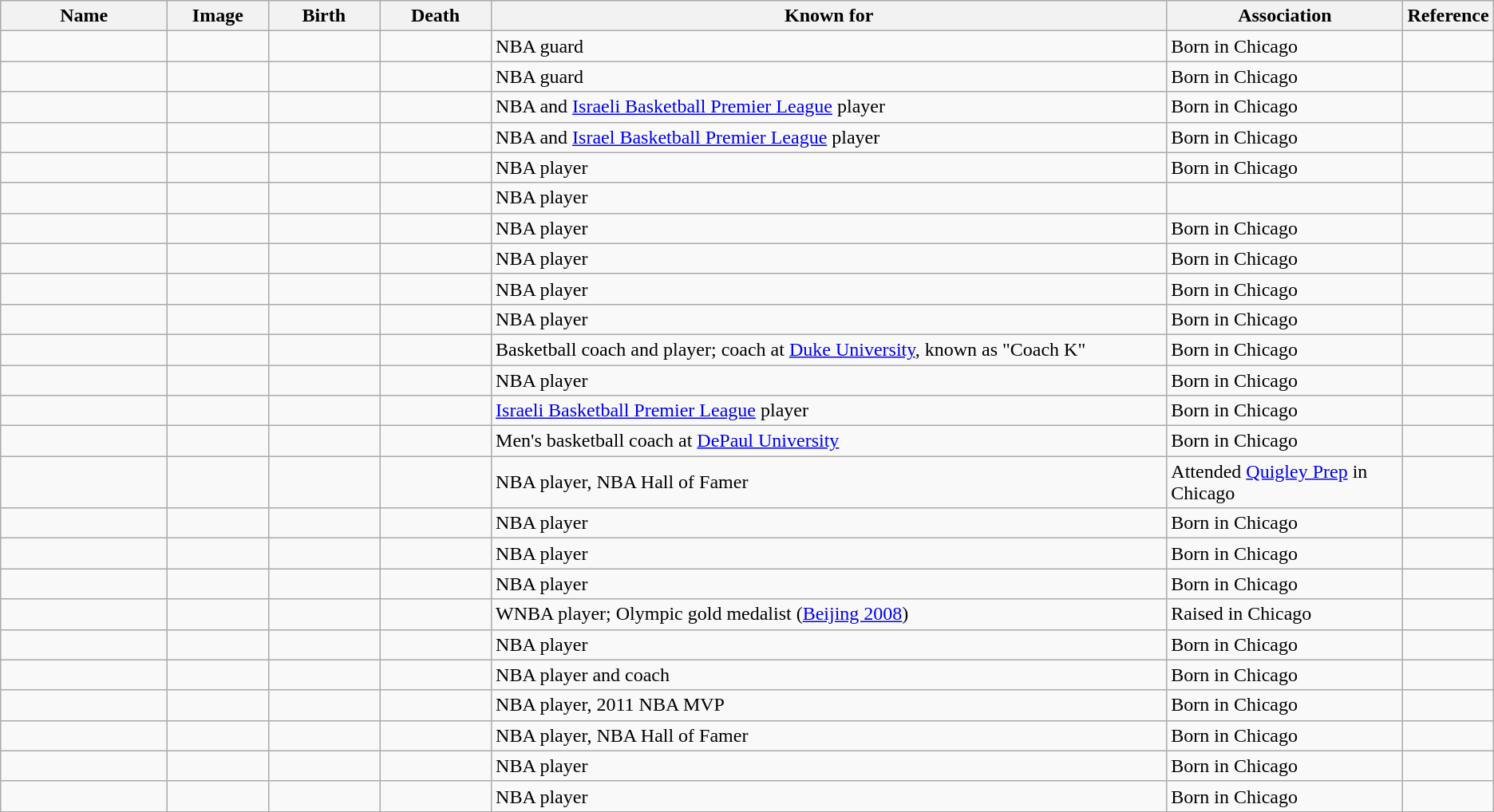<table class="wikitable sortable">
<tr>
<th scope="col" width="140">Name</th>
<th scope="col" width="80" class="unsortable">Image</th>
<th scope="col" width="90">Birth</th>
<th scope="col" width="90">Death</th>
<th scope="col" width="600" class="unsortable">Known for</th>
<th scope="col" width="200" class="unsortable">Association</th>
<th scope="col" width="30" class="unsortable">Reference</th>
</tr>
<tr>
<td></td>
<td></td>
<td align=right></td>
<td></td>
<td>NBA guard</td>
<td>Born in Chicago</td>
<td align="center"></td>
</tr>
<tr>
<td></td>
<td></td>
<td align=right></td>
<td></td>
<td>NBA guard</td>
<td>Born in Chicago</td>
<td align="center"></td>
</tr>
<tr>
<td></td>
<td></td>
<td align=right></td>
<td></td>
<td>NBA and <a href='#'>Israeli Basketball Premier League</a> player</td>
<td>Born in Chicago</td>
<td align="center"></td>
</tr>
<tr>
<td></td>
<td></td>
<td align=right></td>
<td></td>
<td>NBA and <a href='#'>Israel Basketball Premier League</a> player</td>
<td>Born in Chicago</td>
<td align="center"></td>
</tr>
<tr>
<td></td>
<td></td>
<td align=right></td>
<td></td>
<td>NBA player</td>
<td>Born in Chicago</td>
<td align="center"></td>
</tr>
<tr>
<td></td>
<td></td>
<td align=right></td>
<td align=right></td>
<td>NBA player</td>
<td></td>
<td align="center"></td>
</tr>
<tr>
<td></td>
<td></td>
<td align=right></td>
<td align=right></td>
<td>NBA player</td>
<td>Born in Chicago</td>
<td align="center"></td>
</tr>
<tr>
<td></td>
<td></td>
<td align=right></td>
<td></td>
<td>NBA player</td>
<td>Born in Chicago</td>
<td align="center"></td>
</tr>
<tr>
<td></td>
<td></td>
<td align=right></td>
<td></td>
<td>NBA player</td>
<td>Born in Chicago</td>
<td align="center"></td>
</tr>
<tr>
<td></td>
<td></td>
<td align=right></td>
<td align=right></td>
<td>NBA player</td>
<td>Born in Chicago</td>
<td align="center"></td>
</tr>
<tr>
<td></td>
<td></td>
<td align=right></td>
<td></td>
<td>Basketball coach and player; coach at <a href='#'>Duke University</a>, known as "Coach K"</td>
<td>Born in Chicago</td>
<td align="center"></td>
</tr>
<tr>
<td></td>
<td></td>
<td align=right></td>
<td></td>
<td>NBA player</td>
<td>Born in Chicago</td>
<td align="center"></td>
</tr>
<tr>
<td></td>
<td></td>
<td align=right></td>
<td></td>
<td><a href='#'>Israeli Basketball Premier League</a> player</td>
<td>Born in Chicago</td>
<td align="center"></td>
</tr>
<tr>
<td></td>
<td></td>
<td align=right></td>
<td align=right></td>
<td>Men's basketball coach at <a href='#'>DePaul University</a></td>
<td>Born in Chicago</td>
<td align="center"></td>
</tr>
<tr>
<td></td>
<td></td>
<td align=right></td>
<td align=right></td>
<td>NBA player, NBA Hall of Famer</td>
<td>Attended <a href='#'>Quigley Prep</a> in Chicago</td>
<td align="center"></td>
</tr>
<tr>
<td></td>
<td></td>
<td align=right></td>
<td></td>
<td>NBA player</td>
<td>Born in Chicago</td>
<td align="center"></td>
</tr>
<tr>
<td></td>
<td></td>
<td align=right></td>
<td></td>
<td>NBA player</td>
<td>Born in Chicago</td>
<td align="center"></td>
</tr>
<tr>
<td></td>
<td></td>
<td align=right></td>
<td align=right></td>
<td>NBA player</td>
<td>Born in Chicago</td>
<td align="center"></td>
</tr>
<tr>
<td></td>
<td></td>
<td align=right></td>
<td></td>
<td>WNBA player; Olympic gold medalist (<a href='#'>Beijing 2008</a>)</td>
<td>Raised in Chicago</td>
<td align="center"></td>
</tr>
<tr>
<td></td>
<td></td>
<td align=right></td>
<td></td>
<td>NBA player</td>
<td>Born in Chicago</td>
<td align="center"></td>
</tr>
<tr>
<td></td>
<td></td>
<td align=right></td>
<td></td>
<td>NBA player and coach</td>
<td>Born in Chicago</td>
<td align="center"></td>
</tr>
<tr>
<td></td>
<td></td>
<td align=right></td>
<td></td>
<td>NBA player, 2011 NBA MVP</td>
<td>Born in Chicago</td>
<td align="center"></td>
</tr>
<tr>
<td></td>
<td></td>
<td align=right></td>
<td></td>
<td>NBA player, NBA Hall of Famer</td>
<td>Born in Chicago</td>
<td align="center"></td>
</tr>
<tr>
<td></td>
<td></td>
<td align=right></td>
<td></td>
<td>NBA player</td>
<td>Born in Chicago</td>
<td align="center"></td>
</tr>
<tr>
<td></td>
<td></td>
<td align=right></td>
<td></td>
<td>NBA player</td>
<td>Born in Chicago</td>
<td align="center"></td>
</tr>
<tr>
</tr>
</table>
